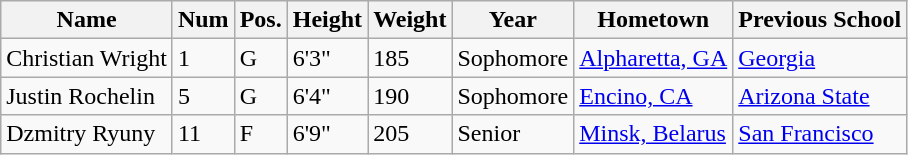<table class="wikitable sortable" style="font-size:100%;" border="1">
<tr>
<th>Name</th>
<th>Num</th>
<th>Pos.</th>
<th>Height</th>
<th>Weight</th>
<th>Year</th>
<th>Hometown</th>
<th class="unsortable">Previous School</th>
</tr>
<tr>
<td>Christian Wright</td>
<td>1</td>
<td>G</td>
<td>6'3"</td>
<td>185</td>
<td>Sophomore</td>
<td><a href='#'>Alpharetta, GA</a></td>
<td><a href='#'>Georgia</a></td>
</tr>
<tr>
<td>Justin Rochelin</td>
<td>5</td>
<td>G</td>
<td>6'4"</td>
<td>190</td>
<td>Sophomore</td>
<td><a href='#'>Encino, CA</a></td>
<td><a href='#'>Arizona State</a></td>
</tr>
<tr>
<td>Dzmitry Ryuny</td>
<td>11</td>
<td>F</td>
<td>6'9"</td>
<td>205</td>
<td>Senior</td>
<td><a href='#'>Minsk, Belarus</a></td>
<td><a href='#'>San Francisco</a></td>
</tr>
</table>
